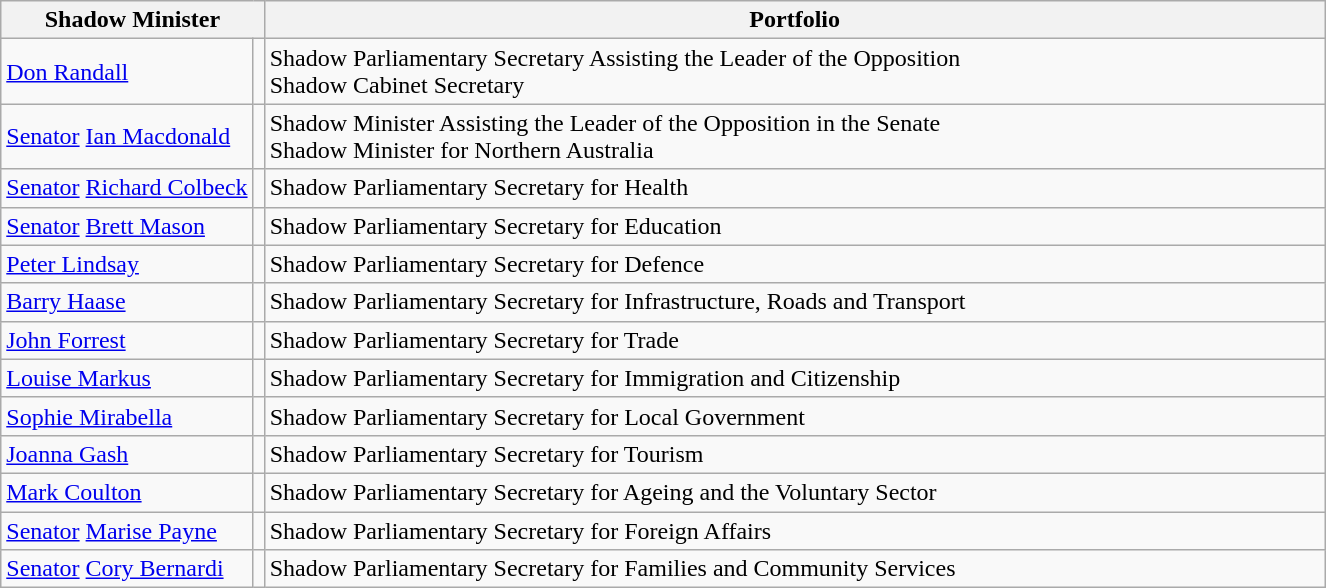<table class="wikitable">
<tr>
<th width=80 colspan="2">Shadow Minister</th>
<th width=700>Portfolio</th>
</tr>
<tr>
<td><a href='#'>Don Randall</a> </td>
<td></td>
<td>Shadow Parliamentary Secretary Assisting the Leader of the Opposition<br>Shadow Cabinet Secretary</td>
</tr>
<tr>
<td><a href='#'>Senator</a> <a href='#'>Ian Macdonald</a></td>
<td></td>
<td>Shadow Minister Assisting the Leader of the Opposition in the Senate<br>Shadow Minister for Northern Australia</td>
</tr>
<tr>
<td><a href='#'>Senator</a> <a href='#'>Richard Colbeck</a></td>
<td></td>
<td>Shadow Parliamentary Secretary for Health</td>
</tr>
<tr>
<td><a href='#'>Senator</a> <a href='#'>Brett Mason</a></td>
<td></td>
<td>Shadow Parliamentary Secretary for Education</td>
</tr>
<tr>
<td><a href='#'>Peter Lindsay</a> </td>
<td></td>
<td>Shadow Parliamentary Secretary for Defence</td>
</tr>
<tr>
<td><a href='#'>Barry Haase</a> </td>
<td></td>
<td>Shadow Parliamentary Secretary for Infrastructure, Roads and Transport</td>
</tr>
<tr>
<td><a href='#'>John Forrest</a> </td>
<td></td>
<td>Shadow Parliamentary Secretary for Trade</td>
</tr>
<tr>
<td><a href='#'>Louise Markus</a> </td>
<td></td>
<td>Shadow Parliamentary Secretary for Immigration and Citizenship</td>
</tr>
<tr>
<td><a href='#'>Sophie Mirabella</a> </td>
<td></td>
<td>Shadow Parliamentary Secretary for Local Government</td>
</tr>
<tr>
<td><a href='#'>Joanna Gash</a> </td>
<td></td>
<td>Shadow Parliamentary Secretary for Tourism</td>
</tr>
<tr>
<td><a href='#'>Mark Coulton</a> </td>
<td></td>
<td>Shadow Parliamentary Secretary for Ageing and the Voluntary Sector</td>
</tr>
<tr>
<td><a href='#'>Senator</a> <a href='#'>Marise Payne</a></td>
<td></td>
<td>Shadow Parliamentary Secretary for Foreign Affairs</td>
</tr>
<tr>
<td><a href='#'>Senator</a> <a href='#'>Cory Bernardi</a></td>
<td></td>
<td>Shadow Parliamentary Secretary for Families and Community Services</td>
</tr>
</table>
